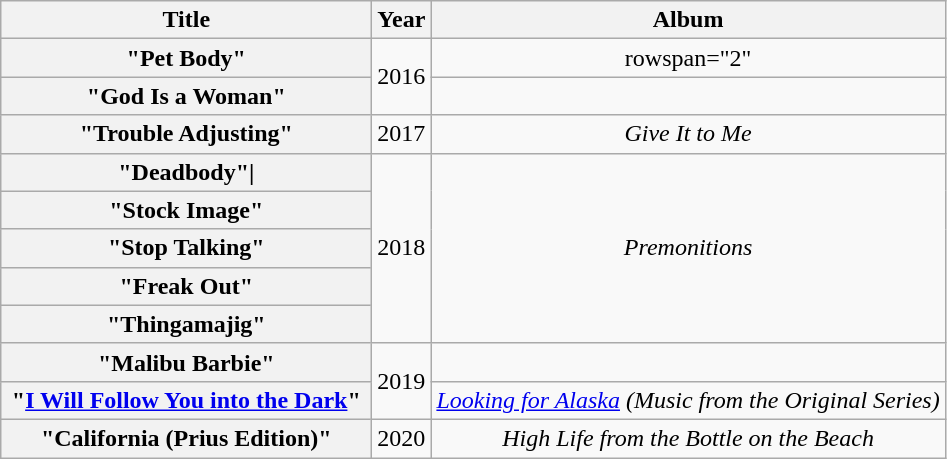<table class="wikitable plainrowheaders" style="text-align:center;">
<tr>
<th scope="col" rowspan="1" style="width:15em;">Title</th>
<th scope="col" rowspan="1">Year</th>
<th scope="col" rowspan="1">Album</th>
</tr>
<tr>
<th scope="row">"Pet Body"</th>
<td rowspan="2">2016</td>
<td>rowspan="2" </td>
</tr>
<tr>
<th scope="row">"God Is a Woman"</th>
</tr>
<tr>
<th scope="row">"Trouble Adjusting"</th>
<td>2017</td>
<td><em>Give It to Me</em></td>
</tr>
<tr>
<th scope="row">"Deadbody"|</th>
<td rowspan="5">2018</td>
<td rowspan="5"><em>Premonitions</em></td>
</tr>
<tr>
<th scope="row">"Stock Image"</th>
</tr>
<tr>
<th scope="row">"Stop Talking"</th>
</tr>
<tr>
<th scope="row">"Freak Out"</th>
</tr>
<tr>
<th scope="row">"Thingamajig"</th>
</tr>
<tr>
<th scope="row">"Malibu Barbie"</th>
<td rowspan="2">2019</td>
<td></td>
</tr>
<tr>
<th scope="row">"<a href='#'>I Will Follow You into the Dark</a>"</th>
<td><em><a href='#'>Looking for Alaska</a> (Music from the Original Series)</em></td>
</tr>
<tr>
<th scope="row">"California (Prius Edition)"<br></th>
<td rowspan="1">2020</td>
<td><em>High Life from the Bottle on the Beach</em></td>
</tr>
</table>
